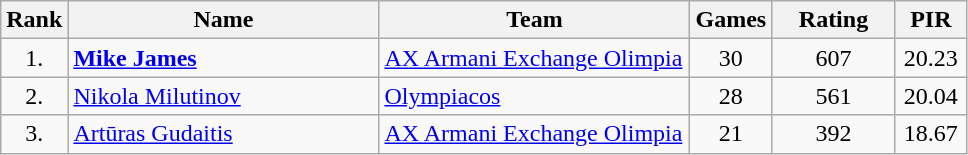<table class="wikitable sortable" style="text-align: center;">
<tr>
<th>Rank</th>
<th width=200>Name</th>
<th width=200>Team</th>
<th>Games</th>
<th width=75>Rating</th>
<th width=40>PIR</th>
</tr>
<tr>
<td>1.</td>
<td align="left"> <strong><a href='#'>Mike James</a></strong></td>
<td align="left"> <a href='#'>AX Armani Exchange Olimpia</a></td>
<td>30</td>
<td>607</td>
<td>20.23</td>
</tr>
<tr>
<td>2.</td>
<td align="left"> <a href='#'>Nikola Milutinov</a></td>
<td align="left"> <a href='#'>Olympiacos</a></td>
<td>28</td>
<td>561</td>
<td>20.04</td>
</tr>
<tr ]>
<td>3.</td>
<td align="left"> <a href='#'>Artūras Gudaitis</a></td>
<td align="left"> <a href='#'>AX Armani Exchange Olimpia</a></td>
<td>21</td>
<td>392</td>
<td>18.67</td>
</tr>
</table>
